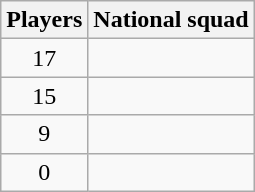<table class="wikitable sortable">
<tr>
<th>Players</th>
<th>National squad</th>
</tr>
<tr>
<td align="center">17</td>
<td></td>
</tr>
<tr>
<td align="center">15</td>
<td></td>
</tr>
<tr>
<td align="center">9</td>
<td></td>
</tr>
<tr>
<td align="center">0</td>
<td></td>
</tr>
</table>
